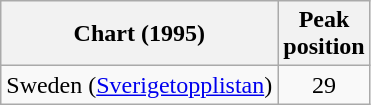<table class="wikitable">
<tr>
<th>Chart (1995)</th>
<th>Peak<br>position</th>
</tr>
<tr>
<td>Sweden (<a href='#'>Sverigetopplistan</a>)</td>
<td align="center">29</td>
</tr>
</table>
